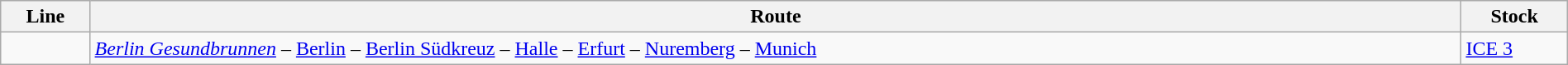<table class="wikitable" width="100%">
<tr>
<th>Line</th>
<th>Route</th>
<th>Stock</th>
</tr>
<tr>
<td></td>
<td><em><a href='#'>Berlin Gesundbrunnen</a></em> – <a href='#'>Berlin</a> – <a href='#'>Berlin Südkreuz</a> – <a href='#'>Halle</a> – <a href='#'>Erfurt</a> – <a href='#'>Nuremberg</a> – <a href='#'>Munich</a></td>
<td><a href='#'>ICE 3</a></td>
</tr>
</table>
